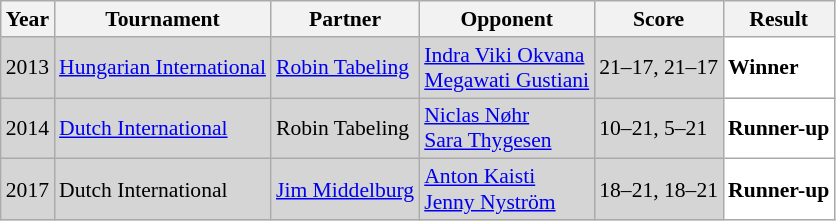<table class="sortable wikitable" style="font-size: 90%;">
<tr>
<th>Year</th>
<th>Tournament</th>
<th>Partner</th>
<th>Opponent</th>
<th>Score</th>
<th>Result</th>
</tr>
<tr style="background:#D5D5D5">
<td align="center">2013</td>
<td align="left"><a href='#'>Hungarian International</a></td>
<td align="left"> <a href='#'>Robin Tabeling</a></td>
<td align="left"> <a href='#'>Indra Viki Okvana</a><br> <a href='#'>Megawati Gustiani</a></td>
<td align="left">21–17, 21–17</td>
<td style="text-align:left; background:white"> <strong>Winner</strong></td>
</tr>
<tr style="background:#D5D5D5">
<td align="center">2014</td>
<td align="left"><a href='#'>Dutch International</a></td>
<td align="left"> Robin Tabeling</td>
<td align="left"> <a href='#'>Niclas Nøhr</a> <br>  <a href='#'>Sara Thygesen</a></td>
<td align="left">10–21, 5–21</td>
<td style="text-align:left; background:white"> <strong>Runner-up</strong></td>
</tr>
<tr style="background:#D5D5D5">
<td align="center">2017</td>
<td align="left">Dutch International</td>
<td align="left"> <a href='#'>Jim Middelburg</a></td>
<td align="left"> <a href='#'>Anton Kaisti</a><br> <a href='#'>Jenny Nyström</a></td>
<td align="left">18–21, 18–21</td>
<td style="text-align:left; background:white"> <strong>Runner-up</strong></td>
</tr>
</table>
